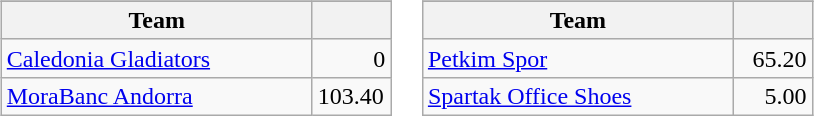<table>
<tr valign="top">
<td><br><table class="wikitable">
<tr>
</tr>
<tr>
<th width="200">Team</th>
<th width="45"></th>
</tr>
<tr>
<td> <a href='#'>Caledonia Gladiators</a></td>
<td align="right">0</td>
</tr>
<tr>
<td> <a href='#'>MoraBanc Andorra</a></td>
<td>103.40</td>
</tr>
</table>
</td>
<td><br><table class="wikitable">
<tr>
</tr>
<tr>
<th width="200">Team</th>
<th width="45"></th>
</tr>
<tr>
<td> <a href='#'>Petkim Spor</a></td>
<td align="right">65.20</td>
</tr>
<tr>
<td> <a href='#'>Spartak Office Shoes</a></td>
<td align="right">5.00</td>
</tr>
</table>
</td>
</tr>
</table>
